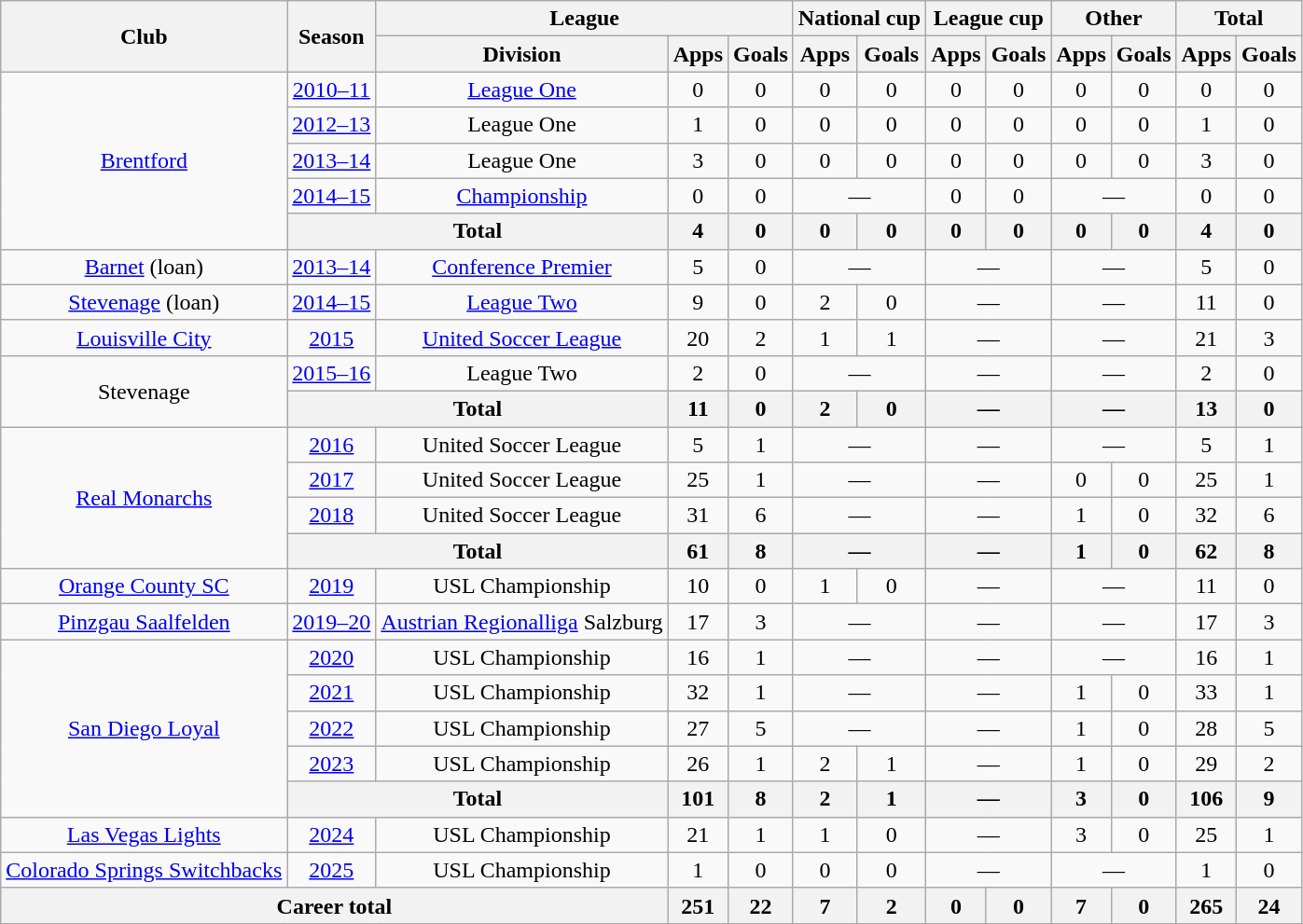<table class="wikitable" style="text-align: center;">
<tr>
<th rowspan="2">Club</th>
<th rowspan="2">Season</th>
<th colspan="3">League</th>
<th colspan="2">National cup</th>
<th colspan="2">League cup</th>
<th colspan="2">Other</th>
<th colspan="2">Total</th>
</tr>
<tr>
<th>Division</th>
<th>Apps</th>
<th>Goals</th>
<th>Apps</th>
<th>Goals</th>
<th>Apps</th>
<th>Goals</th>
<th>Apps</th>
<th>Goals</th>
<th>Apps</th>
<th>Goals</th>
</tr>
<tr>
<td rowspan="5"><a href='#'>Brentford</a></td>
<td><a href='#'>2010–11</a></td>
<td><a href='#'>League One</a></td>
<td>0</td>
<td>0</td>
<td>0</td>
<td>0</td>
<td>0</td>
<td>0</td>
<td>0</td>
<td>0</td>
<td>0</td>
<td>0</td>
</tr>
<tr>
<td><a href='#'>2012–13</a></td>
<td>League One</td>
<td>1</td>
<td>0</td>
<td>0</td>
<td>0</td>
<td>0</td>
<td>0</td>
<td>0</td>
<td>0</td>
<td>1</td>
<td>0</td>
</tr>
<tr>
<td><a href='#'>2013–14</a></td>
<td>League One</td>
<td>3</td>
<td>0</td>
<td>0</td>
<td>0</td>
<td>0</td>
<td>0</td>
<td>0</td>
<td>0</td>
<td>3</td>
<td>0</td>
</tr>
<tr>
<td><a href='#'>2014–15</a></td>
<td><a href='#'>Championship</a></td>
<td>0</td>
<td>0</td>
<td colspan="2">—</td>
<td>0</td>
<td>0</td>
<td colspan="2">—</td>
<td>0</td>
<td>0</td>
</tr>
<tr>
<th colspan="2">Total</th>
<th>4</th>
<th>0</th>
<th>0</th>
<th>0</th>
<th>0</th>
<th>0</th>
<th>0</th>
<th>0</th>
<th>4</th>
<th>0</th>
</tr>
<tr>
<td><a href='#'>Barnet</a> (loan)</td>
<td><a href='#'>2013–14</a></td>
<td><a href='#'>Conference Premier</a></td>
<td>5</td>
<td>0</td>
<td colspan="2">—</td>
<td colspan="2">—</td>
<td colspan="2">—</td>
<td>5</td>
<td>0</td>
</tr>
<tr>
<td><a href='#'>Stevenage</a> (loan)</td>
<td><a href='#'>2014–15</a></td>
<td><a href='#'>League Two</a></td>
<td>9</td>
<td>0</td>
<td>2</td>
<td>0</td>
<td colspan="2">—</td>
<td colspan="2">—</td>
<td>11</td>
<td>0</td>
</tr>
<tr>
<td><a href='#'>Louisville City</a></td>
<td><a href='#'>2015</a></td>
<td><a href='#'>United Soccer League</a></td>
<td>20</td>
<td>2</td>
<td>1</td>
<td>1</td>
<td colspan="2">—</td>
<td colspan="2">—</td>
<td>21</td>
<td>3</td>
</tr>
<tr>
<td rowspan="2">Stevenage</td>
<td><a href='#'>2015–16</a></td>
<td>League Two</td>
<td>2</td>
<td>0</td>
<td colspan="2">—</td>
<td colspan="2">—</td>
<td colspan="2">—</td>
<td>2</td>
<td>0</td>
</tr>
<tr>
<th colspan="2">Total</th>
<th>11</th>
<th>0</th>
<th>2</th>
<th>0</th>
<th colspan="2">—</th>
<th colspan="2">—</th>
<th>13</th>
<th>0</th>
</tr>
<tr>
<td rowspan="4"><a href='#'>Real Monarchs</a></td>
<td><a href='#'>2016</a></td>
<td>United Soccer League</td>
<td>5</td>
<td>1</td>
<td colspan="2">—</td>
<td colspan="2">—</td>
<td colspan="2">—</td>
<td>5</td>
<td>1</td>
</tr>
<tr>
<td><a href='#'>2017</a></td>
<td>United Soccer League</td>
<td>25</td>
<td>1</td>
<td colspan="2">—</td>
<td colspan="2">—</td>
<td>0</td>
<td>0</td>
<td>25</td>
<td>1</td>
</tr>
<tr>
<td><a href='#'>2018</a></td>
<td>United Soccer League</td>
<td>31</td>
<td>6</td>
<td colspan="2">—</td>
<td colspan="2">—</td>
<td>1</td>
<td>0</td>
<td>32</td>
<td>6</td>
</tr>
<tr>
<th colspan="2">Total</th>
<th>61</th>
<th>8</th>
<th colspan="2">—</th>
<th colspan="2">—</th>
<th>1</th>
<th>0</th>
<th>62</th>
<th>8</th>
</tr>
<tr>
<td><a href='#'>Orange County SC</a></td>
<td><a href='#'>2019</a></td>
<td>USL Championship</td>
<td>10</td>
<td>0</td>
<td>1</td>
<td>0</td>
<td colspan="2">—</td>
<td colspan="2">—</td>
<td>11</td>
<td>0</td>
</tr>
<tr>
<td><a href='#'>Pinzgau Saalfelden</a></td>
<td><a href='#'>2019–20</a></td>
<td><a href='#'>Austrian Regionalliga</a> Salzburg</td>
<td>17</td>
<td>3</td>
<td colspan="2">—</td>
<td colspan="2">—</td>
<td colspan="2">—</td>
<td>17</td>
<td>3</td>
</tr>
<tr>
<td rowspan="5"><a href='#'>San Diego Loyal</a></td>
<td><a href='#'>2020</a></td>
<td>USL Championship</td>
<td>16</td>
<td>1</td>
<td colspan="2">—</td>
<td colspan="2">—</td>
<td colspan="2">—</td>
<td>16</td>
<td>1</td>
</tr>
<tr>
<td><a href='#'>2021</a></td>
<td>USL Championship</td>
<td>32</td>
<td>1</td>
<td colspan="2">—</td>
<td colspan="2">—</td>
<td>1</td>
<td>0</td>
<td>33</td>
<td>1</td>
</tr>
<tr>
<td><a href='#'>2022</a></td>
<td>USL Championship</td>
<td>27</td>
<td>5</td>
<td colspan="2">—</td>
<td colspan="2">—</td>
<td>1</td>
<td>0</td>
<td>28</td>
<td>5</td>
</tr>
<tr>
<td><a href='#'>2023</a></td>
<td>USL Championship</td>
<td>26</td>
<td>1</td>
<td>2</td>
<td>1</td>
<td colspan="2">—</td>
<td>1</td>
<td>0</td>
<td>29</td>
<td>2</td>
</tr>
<tr>
<th colspan="2">Total</th>
<th>101</th>
<th>8</th>
<th>2</th>
<th>1</th>
<th colspan="2">—</th>
<th>3</th>
<th>0</th>
<th>106</th>
<th>9</th>
</tr>
<tr>
<td><a href='#'>Las Vegas Lights</a></td>
<td><a href='#'>2024</a></td>
<td>USL Championship</td>
<td>21</td>
<td>1</td>
<td>1</td>
<td>0</td>
<td colspan="2">—</td>
<td>3</td>
<td>0</td>
<td>25</td>
<td>1</td>
</tr>
<tr>
<td><a href='#'>Colorado Springs Switchbacks</a></td>
<td><a href='#'>2025</a></td>
<td>USL Championship</td>
<td>1</td>
<td>0</td>
<td>0</td>
<td>0</td>
<td colspan="2">—</td>
<td colspan="2">—</td>
<td>1</td>
<td>0</td>
</tr>
<tr>
<th colspan="3">Career total</th>
<th>251</th>
<th>22</th>
<th>7</th>
<th>2</th>
<th>0</th>
<th>0</th>
<th>7</th>
<th>0</th>
<th>265</th>
<th>24</th>
</tr>
</table>
